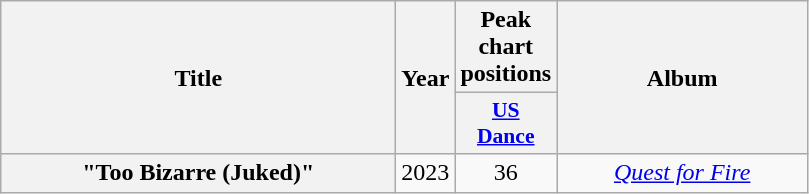<table class="wikitable plainrowheaders" style="text-align:center;">
<tr>
<th scope="col" rowspan="2" style="width:16em;">Title</th>
<th scope="col" rowspan="2">Year</th>
<th scope="col">Peak chart positions</th>
<th scope="col" rowspan="2" style="width:10em;">Album</th>
</tr>
<tr>
<th scope="col" style="width:2.5em;font-size:90%;"><a href='#'>US<br>Dance</a><br></th>
</tr>
<tr>
<th scope="row">"Too Bizarre (Juked)"</th>
<td>2023</td>
<td>36</td>
<td><em><a href='#'>Quest for Fire</a></em></td>
</tr>
</table>
